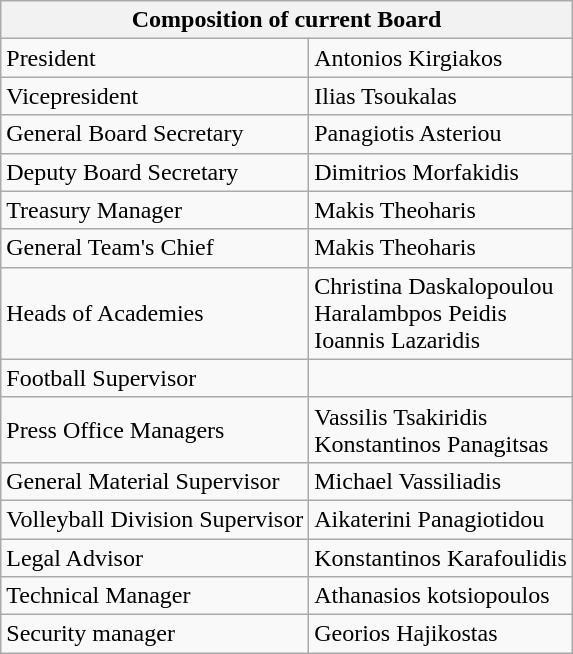<table class=wikitable>
<tr>
<th colspan=2>Composition of current Board</th>
</tr>
<tr>
<td>President</td>
<td>Antonios Kirgiakos</td>
</tr>
<tr>
<td>Vicepresident</td>
<td>Ilias Tsoukalas</td>
</tr>
<tr>
<td>General Board Secretary</td>
<td>Panagiotis Asteriou</td>
</tr>
<tr>
<td>Deputy Board Secretary</td>
<td>Dimitrios Morfakidis</td>
</tr>
<tr>
<td>Treasury Manager</td>
<td>Makis Theoharis</td>
</tr>
<tr>
<td>General Team's Chief</td>
<td>Makis Theoharis</td>
</tr>
<tr>
<td>Heads of Academies</td>
<td>Christina Daskalopoulou <br>Haralambpos Peidis <br> Ioannis Lazaridis</td>
</tr>
<tr>
<td>Football Supervisor</td>
<td></td>
</tr>
<tr>
<td>Press Office Managers</td>
<td>Vassilis Tsakiridis<br>Konstantinos Panagitsas</td>
</tr>
<tr>
<td>General Material Supervisor</td>
<td>Michael Vassiliadis</td>
</tr>
<tr>
<td>Volleyball Division Supervisor</td>
<td>Aikaterini Panagiotidou</td>
</tr>
<tr>
<td>Legal Advisor</td>
<td>Konstantinos Karafoulidis</td>
</tr>
<tr>
<td>Technical Manager</td>
<td>Athanasios kotsiopoulos</td>
</tr>
<tr>
<td>Security manager</td>
<td>Georios Hajikostas</td>
</tr>
</table>
